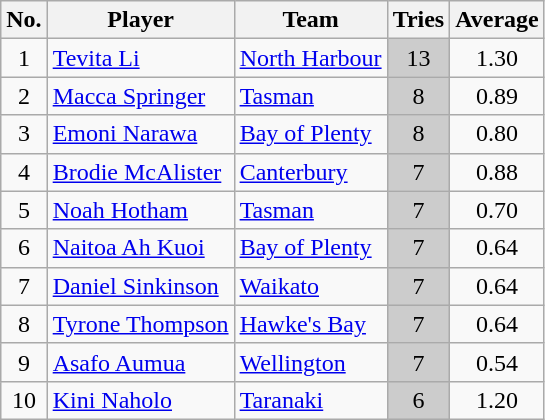<table class="wikitable" style="text-align:center">
<tr>
<th>No.</th>
<th>Player</th>
<th>Team</th>
<th>Tries</th>
<th>Average</th>
</tr>
<tr>
<td>1</td>
<td style="text-align:left"><a href='#'>Tevita Li</a></td>
<td style="text-align:left"><a href='#'>North Harbour</a></td>
<td style="background:#ccc">13</td>
<td>1.30</td>
</tr>
<tr>
<td>2</td>
<td style="text-align:left"><a href='#'>Macca Springer</a></td>
<td style="text-align:left"><a href='#'>Tasman</a></td>
<td style="background:#ccc">8</td>
<td>0.89</td>
</tr>
<tr>
<td>3</td>
<td style="text-align:left"><a href='#'>Emoni Narawa</a></td>
<td style="text-align:left"><a href='#'>Bay of Plenty</a></td>
<td style="background:#ccc">8</td>
<td>0.80</td>
</tr>
<tr>
<td>4</td>
<td style="text-align:left"><a href='#'>Brodie McAlister</a></td>
<td style="text-align:left"><a href='#'>Canterbury</a></td>
<td style="background:#ccc">7</td>
<td>0.88</td>
</tr>
<tr>
<td>5</td>
<td style="text-align:left"><a href='#'>Noah Hotham</a></td>
<td style="text-align:left"><a href='#'>Tasman</a></td>
<td style="background:#ccc">7</td>
<td>0.70</td>
</tr>
<tr>
<td>6</td>
<td style="text-align:left"><a href='#'>Naitoa Ah Kuoi</a></td>
<td style="text-align:left"><a href='#'>Bay of Plenty</a></td>
<td style="background:#ccc">7</td>
<td>0.64</td>
</tr>
<tr>
<td>7</td>
<td style="text-align:left"><a href='#'>Daniel Sinkinson</a></td>
<td style="text-align:left"><a href='#'>Waikato</a></td>
<td style="background:#ccc">7</td>
<td>0.64</td>
</tr>
<tr>
<td>8</td>
<td style="text-align:left"><a href='#'>Tyrone Thompson</a></td>
<td style="text-align:left"><a href='#'>Hawke's Bay</a></td>
<td style="background:#ccc">7</td>
<td>0.64</td>
</tr>
<tr>
<td>9</td>
<td style="text-align:left"><a href='#'>Asafo Aumua</a></td>
<td style="text-align:left"><a href='#'>Wellington</a></td>
<td style="background:#ccc">7</td>
<td>0.54</td>
</tr>
<tr>
<td>10</td>
<td style="text-align:left"><a href='#'>Kini Naholo</a></td>
<td style="text-align:left"><a href='#'>Taranaki</a></td>
<td style="background:#ccc">6</td>
<td>1.20</td>
</tr>
</table>
